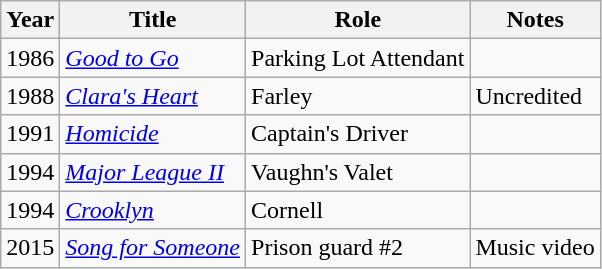<table class="wikitable sortable">
<tr>
<th>Year</th>
<th>Title</th>
<th>Role</th>
<th>Notes</th>
</tr>
<tr>
<td>1986</td>
<td><a href='#'><em>Good to Go</em></a></td>
<td>Parking Lot Attendant</td>
<td></td>
</tr>
<tr>
<td>1988</td>
<td><em><a href='#'>Clara's Heart</a></em></td>
<td>Farley</td>
<td>Uncredited</td>
</tr>
<tr>
<td>1991</td>
<td><a href='#'><em>Homicide</em></a></td>
<td>Captain's Driver</td>
<td></td>
</tr>
<tr>
<td>1994</td>
<td><em><a href='#'>Major League II</a></em></td>
<td>Vaughn's Valet</td>
<td></td>
</tr>
<tr>
<td>1994</td>
<td><em><a href='#'>Crooklyn</a></em></td>
<td>Cornell</td>
<td></td>
</tr>
<tr>
<td>2015</td>
<td><em><a href='#'>Song for Someone</a></em></td>
<td>Prison guard #2</td>
<td>Music video</td>
</tr>
</table>
